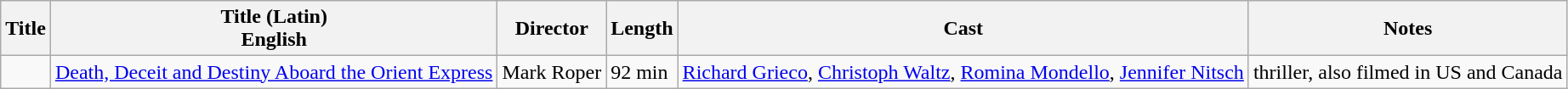<table class="wikitable">
<tr>
<th>Title</th>
<th>Title (Latin)<br>English</th>
<th>Director</th>
<th>Length</th>
<th>Cast</th>
<th>Notes</th>
</tr>
<tr>
<td></td>
<td><a href='#'>Death, Deceit and Destiny Aboard the Orient Express</a></td>
<td>Mark Roper</td>
<td>92 min</td>
<td><a href='#'>Richard Grieco</a>, <a href='#'>Christoph Waltz</a>, <a href='#'>Romina Mondello</a>, <a href='#'>Jennifer Nitsch</a></td>
<td>thriller, also filmed in US and Canada</td>
</tr>
</table>
